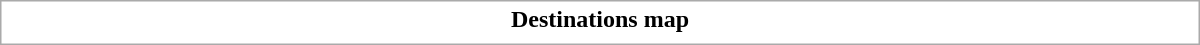<table class="collapsible uncollapsed" style="border:1px #aaa solid; width:50em; margin:0.2em auto">
<tr>
<th>Destinations map</th>
</tr>
<tr>
<td></td>
</tr>
</table>
